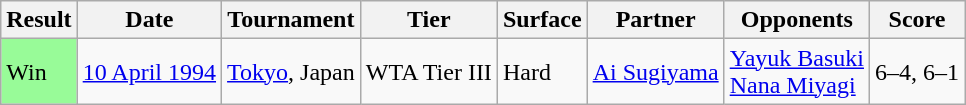<table class="sortable wikitable">
<tr>
<th>Result</th>
<th>Date</th>
<th>Tournament</th>
<th>Tier</th>
<th>Surface</th>
<th>Partner</th>
<th>Opponents</th>
<th class="unsortable">Score</th>
</tr>
<tr>
<td style="background:#98fb98;">Win</td>
<td><a href='#'>10 April 1994</a></td>
<td><a href='#'>Tokyo</a>, Japan</td>
<td>WTA Tier III</td>
<td>Hard</td>
<td> <a href='#'>Ai Sugiyama</a></td>
<td> <a href='#'>Yayuk Basuki</a> <br>  <a href='#'>Nana Miyagi</a></td>
<td>6–4, 6–1</td>
</tr>
</table>
